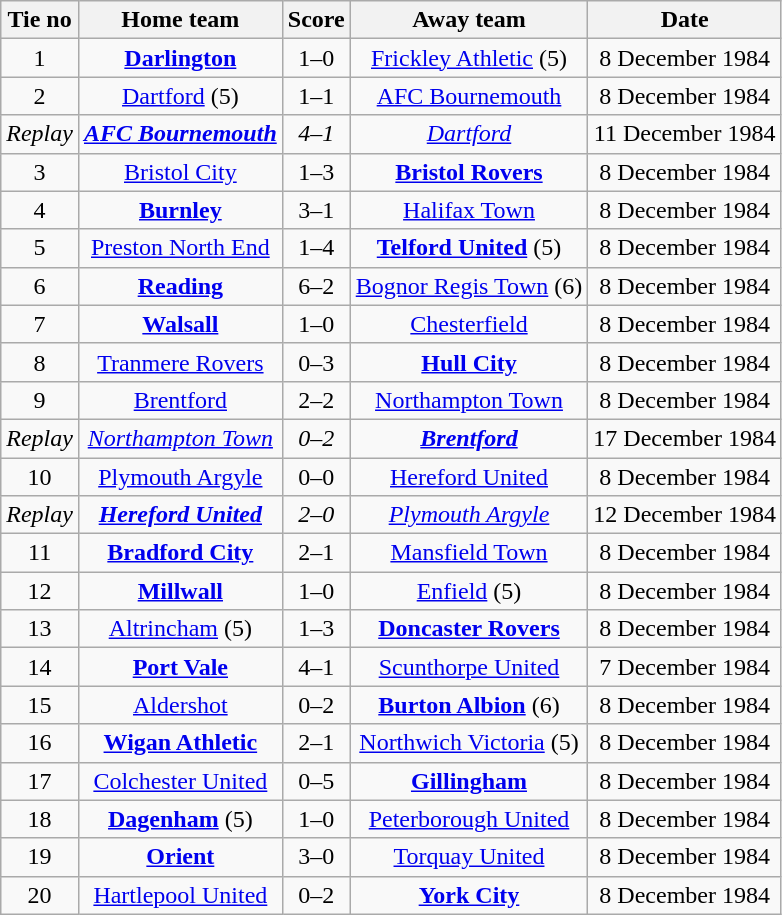<table class="wikitable" style="text-align: center">
<tr>
<th>Tie no</th>
<th>Home team</th>
<th>Score</th>
<th>Away team</th>
<th>Date</th>
</tr>
<tr>
<td>1</td>
<td><strong><a href='#'>Darlington</a></strong></td>
<td>1–0</td>
<td><a href='#'>Frickley Athletic</a> (5)</td>
<td>8 December 1984</td>
</tr>
<tr>
<td>2</td>
<td><a href='#'>Dartford</a> (5)</td>
<td>1–1</td>
<td><a href='#'>AFC Bournemouth</a></td>
<td>8 December 1984</td>
</tr>
<tr>
<td><em>Replay</em></td>
<td><strong><em><a href='#'>AFC Bournemouth</a></em></strong></td>
<td><em>4–1</em></td>
<td><em><a href='#'>Dartford</a></em></td>
<td>11 December 1984</td>
</tr>
<tr>
<td>3</td>
<td><a href='#'>Bristol City</a></td>
<td>1–3</td>
<td><strong><a href='#'>Bristol Rovers</a></strong></td>
<td>8 December 1984</td>
</tr>
<tr>
<td>4</td>
<td><strong><a href='#'>Burnley</a></strong></td>
<td>3–1</td>
<td><a href='#'>Halifax Town</a></td>
<td>8 December 1984</td>
</tr>
<tr>
<td>5</td>
<td><a href='#'>Preston North End</a></td>
<td>1–4</td>
<td><strong><a href='#'>Telford United</a></strong> (5)</td>
<td>8 December 1984</td>
</tr>
<tr>
<td>6</td>
<td><strong><a href='#'>Reading</a></strong></td>
<td>6–2</td>
<td><a href='#'>Bognor Regis Town</a> (6)</td>
<td>8 December 1984</td>
</tr>
<tr>
<td>7</td>
<td><strong><a href='#'>Walsall</a></strong></td>
<td>1–0</td>
<td><a href='#'>Chesterfield</a></td>
<td>8 December 1984</td>
</tr>
<tr>
<td>8</td>
<td><a href='#'>Tranmere Rovers</a></td>
<td>0–3</td>
<td><strong><a href='#'>Hull City</a></strong></td>
<td>8 December 1984</td>
</tr>
<tr>
<td>9</td>
<td><a href='#'>Brentford</a></td>
<td>2–2</td>
<td><a href='#'>Northampton Town</a></td>
<td>8 December 1984</td>
</tr>
<tr>
<td><em>Replay</em></td>
<td><em><a href='#'>Northampton Town</a></em></td>
<td><em>0–2</em></td>
<td><strong><em><a href='#'>Brentford</a></em></strong></td>
<td>17 December 1984</td>
</tr>
<tr>
<td>10</td>
<td><a href='#'>Plymouth Argyle</a></td>
<td>0–0</td>
<td><a href='#'>Hereford United</a></td>
<td>8 December 1984</td>
</tr>
<tr>
<td><em>Replay</em></td>
<td><strong><em><a href='#'>Hereford United</a></em></strong></td>
<td><em>2–0</em></td>
<td><em><a href='#'>Plymouth Argyle</a></em></td>
<td>12 December 1984</td>
</tr>
<tr>
<td>11</td>
<td><strong><a href='#'>Bradford City</a></strong></td>
<td>2–1</td>
<td><a href='#'>Mansfield Town</a></td>
<td>8 December 1984</td>
</tr>
<tr>
<td>12</td>
<td><strong><a href='#'>Millwall</a></strong></td>
<td>1–0</td>
<td><a href='#'>Enfield</a> (5)</td>
<td>8 December 1984</td>
</tr>
<tr>
<td>13</td>
<td><a href='#'>Altrincham</a> (5)</td>
<td>1–3</td>
<td><strong><a href='#'>Doncaster Rovers</a></strong></td>
<td>8 December 1984</td>
</tr>
<tr>
<td>14</td>
<td><strong><a href='#'>Port Vale</a></strong></td>
<td>4–1</td>
<td><a href='#'>Scunthorpe United</a></td>
<td>7 December 1984</td>
</tr>
<tr>
<td>15</td>
<td><a href='#'>Aldershot</a></td>
<td>0–2</td>
<td><strong><a href='#'>Burton Albion</a></strong> (6)</td>
<td>8 December 1984</td>
</tr>
<tr>
<td>16</td>
<td><strong><a href='#'>Wigan Athletic</a></strong></td>
<td>2–1</td>
<td><a href='#'>Northwich Victoria</a> (5)</td>
<td>8 December 1984</td>
</tr>
<tr>
<td>17</td>
<td><a href='#'>Colchester United</a></td>
<td>0–5</td>
<td><strong><a href='#'>Gillingham</a></strong></td>
<td>8 December 1984</td>
</tr>
<tr>
<td>18</td>
<td><strong><a href='#'>Dagenham</a></strong> (5)</td>
<td>1–0</td>
<td><a href='#'>Peterborough United</a></td>
<td>8 December 1984</td>
</tr>
<tr>
<td>19</td>
<td><strong><a href='#'>Orient</a></strong></td>
<td>3–0</td>
<td><a href='#'>Torquay United</a></td>
<td>8 December 1984</td>
</tr>
<tr>
<td>20</td>
<td><a href='#'>Hartlepool United</a></td>
<td>0–2</td>
<td><strong><a href='#'>York City</a></strong></td>
<td>8 December 1984</td>
</tr>
</table>
